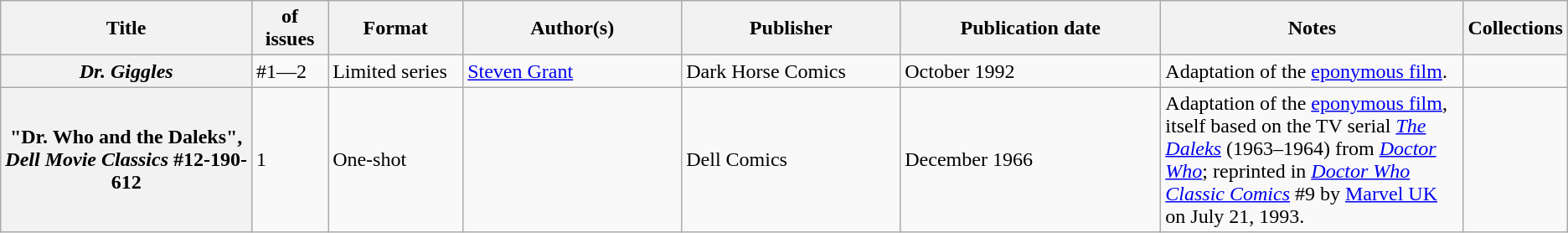<table class="wikitable">
<tr>
<th>Title</th>
<th style="width:40pt"> of issues</th>
<th style="width:75pt">Format</th>
<th style="width:125pt">Author(s)</th>
<th style="width:125pt">Publisher</th>
<th style="width:150pt">Publication date</th>
<th style="width:175pt">Notes</th>
<th>Collections</th>
</tr>
<tr>
<th><em>Dr. Giggles</em></th>
<td>#1—2</td>
<td>Limited series</td>
<td><a href='#'>Steven Grant</a></td>
<td>Dark Horse Comics</td>
<td>October 1992</td>
<td>Adaptation of the <a href='#'>eponymous film</a>.</td>
<td></td>
</tr>
<tr>
<th>"Dr. Who and the Daleks", <em>Dell Movie Classics</em> #12-190-612</th>
<td>1</td>
<td>One-shot</td>
<td></td>
<td>Dell Comics</td>
<td>December 1966</td>
<td>Adaptation of the <a href='#'>eponymous film</a>, itself based on the TV serial <em><a href='#'>The Daleks</a></em> (1963–1964) from <em><a href='#'>Doctor Who</a></em>; reprinted in <em><a href='#'>Doctor Who Classic Comics</a></em> #9 by <a href='#'>Marvel UK</a> on July 21, 1993.</td>
<td></td>
</tr>
</table>
